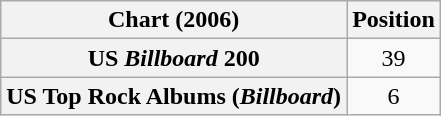<table class="wikitable sortable plainrowheaders" style="text-align:center">
<tr>
<th scope="col">Chart (2006)</th>
<th scope="col">Position</th>
</tr>
<tr>
<th scope="row">US <em>Billboard</em> 200</th>
<td>39</td>
</tr>
<tr>
<th scope="row">US Top Rock Albums (<em>Billboard</em>)</th>
<td>6</td>
</tr>
</table>
